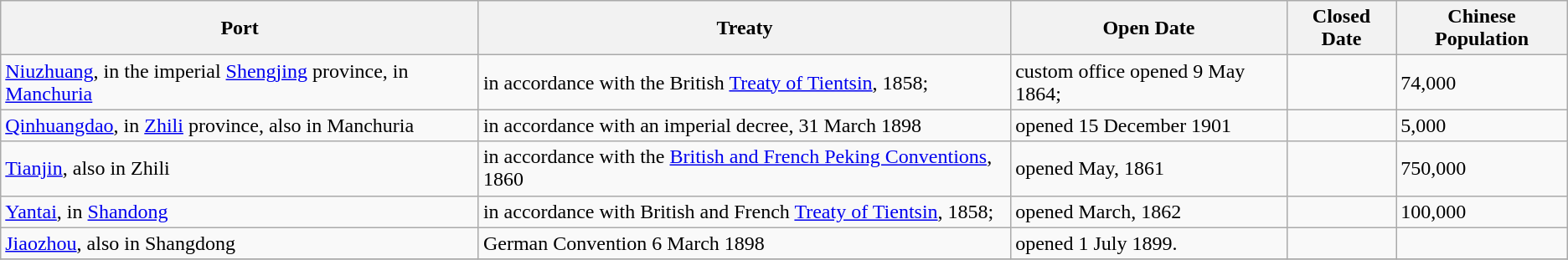<table class="wikitable">
<tr>
<th>Port</th>
<th>Treaty</th>
<th>Open Date</th>
<th>Closed Date</th>
<th>Chinese Population</th>
</tr>
<tr>
<td><a href='#'>Niuzhuang</a>, in the imperial <a href='#'>Shengjing</a> province, in <a href='#'>Manchuria</a></td>
<td>in accordance with the British <a href='#'>Treaty of Tientsin</a>, 1858;</td>
<td>custom office opened 9 May 1864;</td>
<td></td>
<td>74,000</td>
</tr>
<tr>
<td><a href='#'>Qinhuangdao</a>, in <a href='#'>Zhili</a> province, also in Manchuria</td>
<td>in accordance with an imperial decree, 31 March 1898</td>
<td>opened 15 December 1901</td>
<td></td>
<td>5,000</td>
</tr>
<tr>
<td><a href='#'>Tianjin</a>, also in Zhili</td>
<td>in accordance with the <a href='#'>British and French Peking Conventions</a>, 1860</td>
<td>opened May, 1861</td>
<td></td>
<td>750,000</td>
</tr>
<tr>
<td><a href='#'>Yantai</a>, in <a href='#'>Shandong</a></td>
<td>in accordance with British and French <a href='#'>Treaty of Tientsin</a>, 1858;</td>
<td>opened March, 1862</td>
<td></td>
<td>100,000</td>
</tr>
<tr>
<td><a href='#'>Jiaozhou</a>, also in Shangdong</td>
<td>German Convention 6 March 1898</td>
<td>opened 1 July 1899.</td>
<td></td>
<td></td>
</tr>
<tr>
</tr>
</table>
